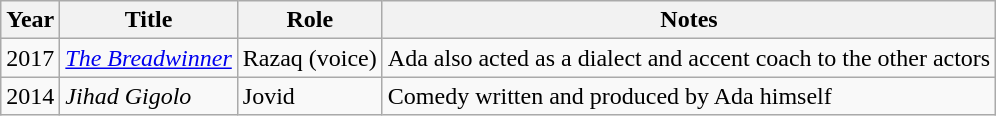<table class="wikitable">
<tr>
<th>Year</th>
<th>Title</th>
<th>Role</th>
<th>Notes</th>
</tr>
<tr>
<td>2017</td>
<td><em><a href='#'>The Breadwinner</a></em></td>
<td>Razaq (voice)</td>
<td>Ada also acted as a dialect and accent coach to the other actors</td>
</tr>
<tr>
<td>2014</td>
<td><em>Jihad Gigolo</em></td>
<td>Jovid</td>
<td>Comedy written and produced by Ada himself</td>
</tr>
</table>
